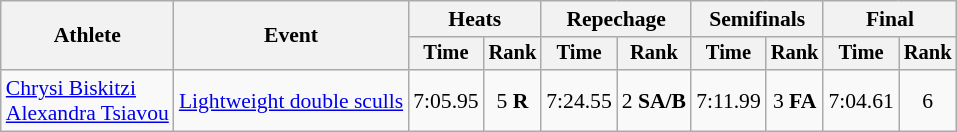<table class="wikitable" style="font-size:90%">
<tr>
<th rowspan="2">Athlete</th>
<th rowspan="2">Event</th>
<th colspan="2">Heats</th>
<th colspan="2">Repechage</th>
<th colspan="2">Semifinals</th>
<th colspan="2">Final</th>
</tr>
<tr style="font-size:95%">
<th>Time</th>
<th>Rank</th>
<th>Time</th>
<th>Rank</th>
<th>Time</th>
<th>Rank</th>
<th>Time</th>
<th>Rank</th>
</tr>
<tr align=center>
<td align=left><a href='#'>Chrysi Biskitzi</a><br><a href='#'>Alexandra Tsiavou</a></td>
<td align=left><a href='#'>Lightweight double sculls</a></td>
<td>7:05.95</td>
<td>5 <strong>R</strong></td>
<td>7:24.55</td>
<td>2 <strong>SA/B</strong></td>
<td>7:11.99</td>
<td>3 <strong>FA</strong></td>
<td>7:04.61</td>
<td>6</td>
</tr>
</table>
